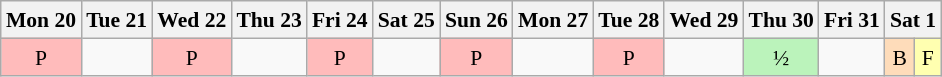<table class="wikitable" style="margin:0.5em auto; font-size:90%; line-height:1.25em; text-align:center">
<tr>
<th>Mon 20</th>
<th>Tue 21</th>
<th>Wed 22</th>
<th>Thu 23</th>
<th>Fri 24</th>
<th>Sat 25</th>
<th>Sun 26</th>
<th>Mon 27</th>
<th>Tue 28</th>
<th>Wed 29</th>
<th>Thu 30</th>
<th>Fri 31</th>
<th colspan="2">Sat 1</th>
</tr>
<tr>
<td bgcolor="#FFBBBB">P</td>
<td></td>
<td bgcolor="#FFBBBB">P</td>
<td></td>
<td bgcolor="#FFBBBB">P</td>
<td></td>
<td bgcolor="#FFBBBB">P</td>
<td></td>
<td bgcolor="#FFBBBB">P</td>
<td></td>
<td bgcolor="#BBF3BB">½</td>
<td></td>
<td bgcolor="#FEDCBA">B</td>
<td bgcolor="#FFFFB">F</td>
</tr>
</table>
